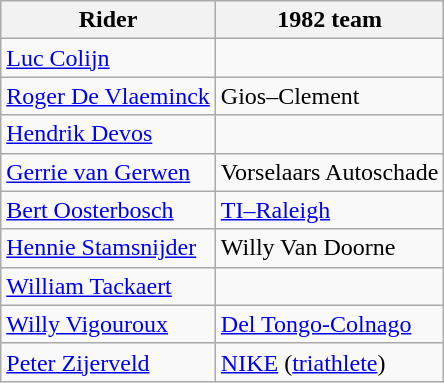<table class="wikitable">
<tr>
<th>Rider</th>
<th>1982 team</th>
</tr>
<tr>
<td><a href='#'>Luc Colijn</a></td>
<td></td>
</tr>
<tr>
<td><a href='#'>Roger De Vlaeminck</a></td>
<td>Gios–Clement</td>
</tr>
<tr>
<td><a href='#'>Hendrik Devos</a></td>
<td></td>
</tr>
<tr>
<td><a href='#'>Gerrie van Gerwen</a></td>
<td>Vorselaars Autoschade</td>
</tr>
<tr>
<td><a href='#'>Bert Oosterbosch</a></td>
<td><a href='#'>TI–Raleigh</a></td>
</tr>
<tr>
<td><a href='#'>Hennie Stamsnijder</a></td>
<td>Willy Van Doorne</td>
</tr>
<tr>
<td><a href='#'>William Tackaert</a></td>
<td></td>
</tr>
<tr>
<td><a href='#'>Willy Vigouroux</a></td>
<td><a href='#'>Del Tongo-Colnago</a></td>
</tr>
<tr>
<td><a href='#'>Peter Zijerveld</a></td>
<td><a href='#'>NIKE</a> (<a href='#'>triathlete</a>)</td>
</tr>
</table>
